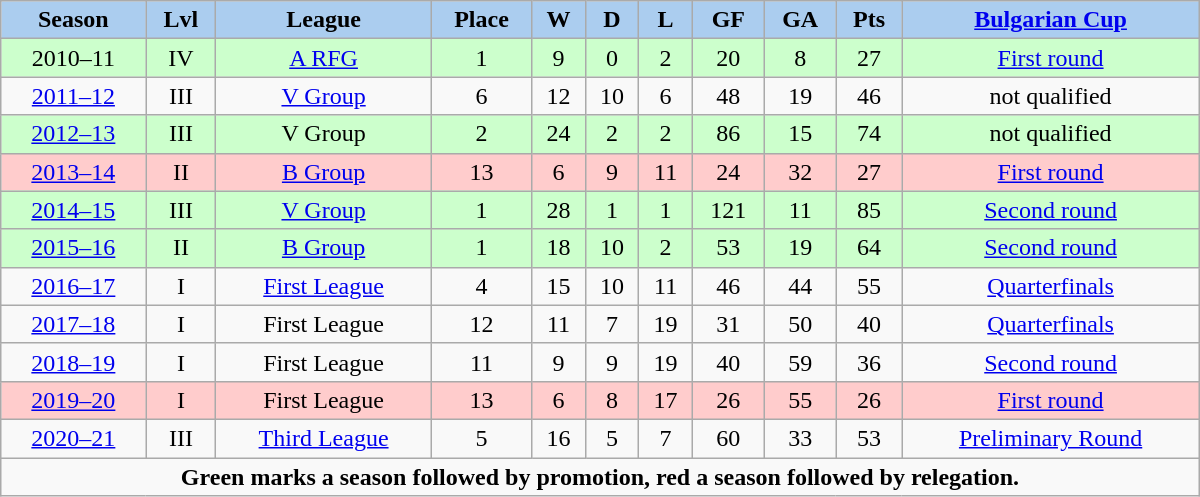<table class="wikitable" width="800px">
<tr>
<th style="background:#ABCDEF;">Season</th>
<th style="background:#ABCDEF;">Lvl</th>
<th style="background:#ABCDEF;">League</th>
<th style="background:#ABCDEF;">Place</th>
<th style="background:#ABCDEF;">W</th>
<th style="background:#ABCDEF;">D</th>
<th style="background:#ABCDEF;">L</th>
<th style="background:#ABCDEF;">GF</th>
<th style="background:#ABCDEF;">GA</th>
<th style="background:#ABCDEF;">Pts</th>
<th style="background:#ABCDEF;"><a href='#'>Bulgarian Cup</a></th>
</tr>
<tr align="center" style="background:#ccffcc;">
<td>2010–11</td>
<td>IV</td>
<td><a href='#'>A RFG</a></td>
<td>1</td>
<td>9</td>
<td>0</td>
<td>2</td>
<td>20</td>
<td>8</td>
<td>27</td>
<td><a href='#'>First round</a></td>
</tr>
<tr align="center">
<td><a href='#'>2011–12</a></td>
<td>III</td>
<td><a href='#'>V Group</a></td>
<td>6</td>
<td>12</td>
<td>10</td>
<td>6</td>
<td>48</td>
<td>19</td>
<td>46</td>
<td>not qualified</td>
</tr>
<tr align="center" style="background:#ccffcc;">
<td><a href='#'>2012–13</a></td>
<td>III</td>
<td>V Group</td>
<td>2</td>
<td>24</td>
<td>2</td>
<td>2</td>
<td>86</td>
<td>15</td>
<td>74</td>
<td>not qualified</td>
</tr>
<tr align="center" style="background:#ffcccc;">
<td><a href='#'>2013–14</a></td>
<td>II</td>
<td><a href='#'>B Group</a></td>
<td>13</td>
<td>6</td>
<td>9</td>
<td>11</td>
<td>24</td>
<td>32</td>
<td>27</td>
<td><a href='#'>First round</a></td>
</tr>
<tr align="center" style="background:#ccffcc;">
<td><a href='#'>2014–15</a></td>
<td>III</td>
<td><a href='#'>V Group</a></td>
<td>1</td>
<td>28</td>
<td>1</td>
<td>1</td>
<td>121</td>
<td>11</td>
<td>85</td>
<td><a href='#'>Second round</a></td>
</tr>
<tr align="center" style="background:#ccffcc;">
<td><a href='#'>2015–16</a></td>
<td>II</td>
<td><a href='#'>B Group</a></td>
<td>1</td>
<td>18</td>
<td>10</td>
<td>2</td>
<td>53</td>
<td>19</td>
<td>64</td>
<td><a href='#'>Second round</a></td>
</tr>
<tr align="center">
<td><a href='#'>2016–17</a></td>
<td>I</td>
<td><a href='#'>First League</a></td>
<td>4</td>
<td>15</td>
<td>10</td>
<td>11</td>
<td>46</td>
<td>44</td>
<td>55</td>
<td><a href='#'>Quarterfinals</a></td>
</tr>
<tr align="center">
<td><a href='#'>2017–18</a></td>
<td>I</td>
<td>First League</td>
<td>12</td>
<td>11</td>
<td>7</td>
<td>19</td>
<td>31</td>
<td>50</td>
<td>40</td>
<td><a href='#'>Quarterfinals</a></td>
</tr>
<tr align="center">
<td><a href='#'>2018–19</a></td>
<td>I</td>
<td>First League</td>
<td>11</td>
<td>9</td>
<td>9</td>
<td>19</td>
<td>40</td>
<td>59</td>
<td>36</td>
<td><a href='#'>Second round</a></td>
</tr>
<tr align="center" style="background:#ffcccc;">
<td><a href='#'>2019–20</a></td>
<td>I</td>
<td>First League</td>
<td>13</td>
<td>6</td>
<td>8</td>
<td>17</td>
<td>26</td>
<td>55</td>
<td>26</td>
<td><a href='#'>First round</a></td>
</tr>
<tr align="center">
<td><a href='#'>2020–21</a></td>
<td>III</td>
<td><a href='#'>Third League</a></td>
<td>5</td>
<td>16</td>
<td>5</td>
<td>7</td>
<td>60</td>
<td>33</td>
<td>53</td>
<td><a href='#'>Preliminary Round</a></td>
</tr>
<tr>
<td colspan="12" align="center"><strong>Green marks a season followed by promotion, red a season followed by relegation.</strong></td>
</tr>
</table>
